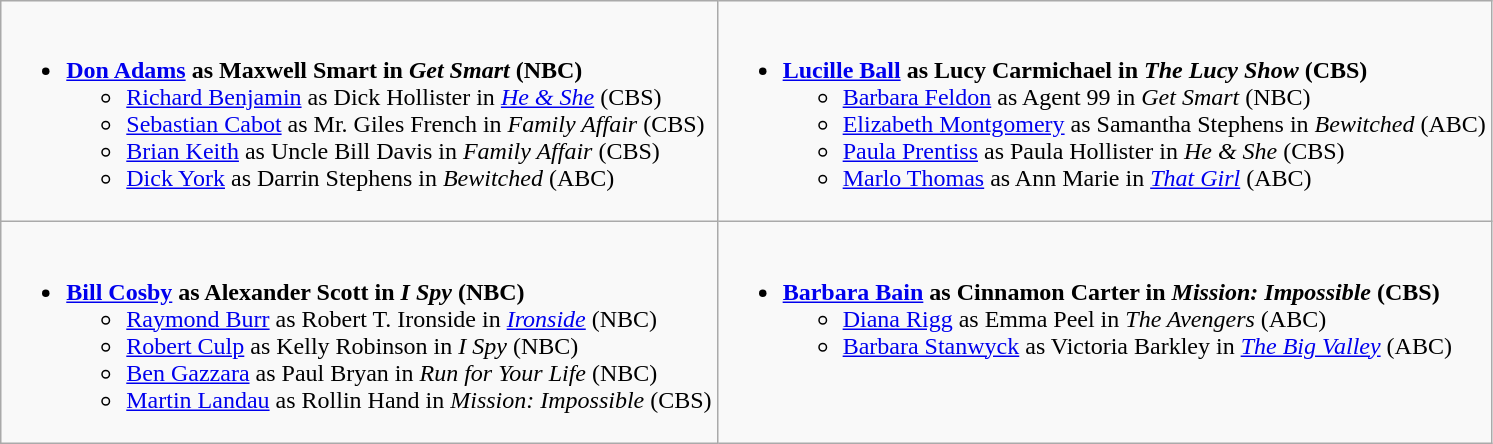<table class="wikitable">
<tr>
<td style="vertical-align:top;"><br><ul><li><strong><a href='#'>Don Adams</a> as Maxwell Smart in <em>Get Smart</em> (NBC)</strong><ul><li><a href='#'>Richard Benjamin</a> as Dick Hollister in <em><a href='#'>He & She</a></em> (CBS)</li><li><a href='#'>Sebastian Cabot</a> as Mr. Giles French in <em>Family Affair</em> (CBS)</li><li><a href='#'>Brian Keith</a> as Uncle Bill Davis in <em>Family Affair</em> (CBS)</li><li><a href='#'>Dick York</a> as Darrin Stephens in <em>Bewitched</em> (ABC)</li></ul></li></ul></td>
<td style="vertical-align:top;"><br><ul><li><strong><a href='#'>Lucille Ball</a> as Lucy Carmichael in <em>The Lucy Show</em> (CBS)</strong><ul><li><a href='#'>Barbara Feldon</a> as Agent 99 in <em>Get Smart</em> (NBC)</li><li><a href='#'>Elizabeth Montgomery</a> as Samantha Stephens in <em>Bewitched</em> (ABC)</li><li><a href='#'>Paula Prentiss</a> as Paula Hollister in <em>He & She</em> (CBS)</li><li><a href='#'>Marlo Thomas</a> as Ann Marie in <em><a href='#'>That Girl</a></em> (ABC)</li></ul></li></ul></td>
</tr>
<tr>
<td style="vertical-align:top;"><br><ul><li><strong><a href='#'>Bill Cosby</a> as Alexander Scott in <em>I Spy</em> (NBC)</strong><ul><li><a href='#'>Raymond Burr</a> as Robert T. Ironside in <em><a href='#'>Ironside</a></em> (NBC)</li><li><a href='#'>Robert Culp</a> as Kelly Robinson in <em>I Spy</em> (NBC)</li><li><a href='#'>Ben Gazzara</a> as Paul Bryan in <em>Run for Your Life</em> (NBC)</li><li><a href='#'>Martin Landau</a> as Rollin Hand in <em>Mission: Impossible</em> (CBS)</li></ul></li></ul></td>
<td style="vertical-align:top;"><br><ul><li><strong><a href='#'>Barbara Bain</a> as Cinnamon Carter in <em>Mission: Impossible</em> (CBS)</strong><ul><li><a href='#'>Diana Rigg</a> as Emma Peel in <em>The Avengers</em> (ABC)</li><li><a href='#'>Barbara Stanwyck</a> as Victoria Barkley in <em><a href='#'>The Big Valley</a></em> (ABC)</li></ul></li></ul></td>
</tr>
</table>
